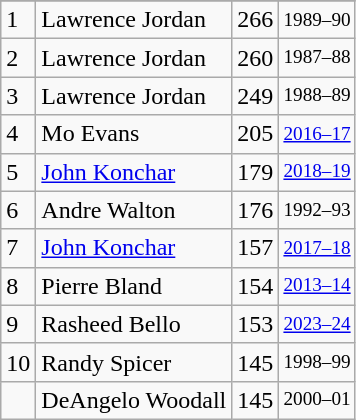<table class="wikitable">
<tr>
</tr>
<tr>
<td>1</td>
<td>Lawrence Jordan</td>
<td>266</td>
<td style="font-size:80%;">1989–90</td>
</tr>
<tr>
<td>2</td>
<td>Lawrence Jordan</td>
<td>260</td>
<td style="font-size:80%;">1987–88</td>
</tr>
<tr>
<td>3</td>
<td>Lawrence Jordan</td>
<td>249</td>
<td style="font-size:80%;">1988–89</td>
</tr>
<tr>
<td>4</td>
<td>Mo Evans</td>
<td>205</td>
<td style="font-size:80%;"><a href='#'>2016–17</a></td>
</tr>
<tr>
<td>5</td>
<td><a href='#'>John Konchar</a></td>
<td>179</td>
<td style="font-size:80%;"><a href='#'>2018–19</a></td>
</tr>
<tr>
<td>6</td>
<td>Andre Walton</td>
<td>176</td>
<td style="font-size:80%;">1992–93</td>
</tr>
<tr>
<td>7</td>
<td><a href='#'>John Konchar</a></td>
<td>157</td>
<td style="font-size:80%;"><a href='#'>2017–18</a></td>
</tr>
<tr>
<td>8</td>
<td>Pierre Bland</td>
<td>154</td>
<td style="font-size:80%;"><a href='#'>2013–14</a></td>
</tr>
<tr>
<td>9</td>
<td>Rasheed Bello</td>
<td>153</td>
<td style="font-size:80%;"><a href='#'>2023–24</a></td>
</tr>
<tr>
<td>10</td>
<td>Randy Spicer</td>
<td>145</td>
<td style="font-size:80%;">1998–99</td>
</tr>
<tr>
<td></td>
<td>DeAngelo Woodall</td>
<td>145</td>
<td style="font-size:80%;">2000–01</td>
</tr>
</table>
